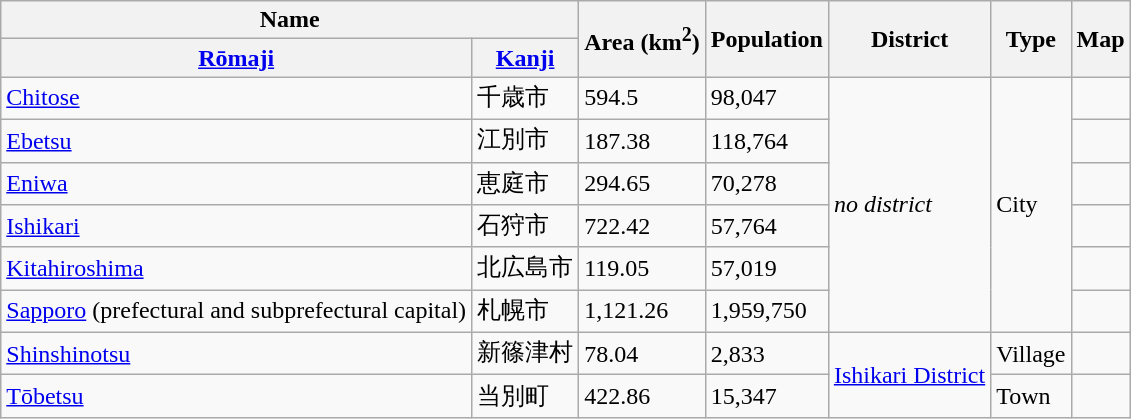<table class="wikitable sortable">
<tr>
<th colspan="2">Name</th>
<th rowspan="2">Area (km<sup>2</sup>)</th>
<th rowspan="2">Population</th>
<th rowspan="2">District</th>
<th rowspan="2">Type</th>
<th rowspan="2">Map</th>
</tr>
<tr>
<th><a href='#'>Rōmaji</a></th>
<th><a href='#'>Kanji</a></th>
</tr>
<tr>
<td> <a href='#'>Chitose</a></td>
<td>千歳市</td>
<td>594.5</td>
<td>98,047</td>
<td rowspan="6"><em>no district</em></td>
<td rowspan="6">City</td>
<td></td>
</tr>
<tr>
<td> <a href='#'>Ebetsu</a></td>
<td>江別市</td>
<td>187.38</td>
<td>118,764</td>
<td></td>
</tr>
<tr>
<td> <a href='#'>Eniwa</a></td>
<td>恵庭市</td>
<td>294.65</td>
<td>70,278</td>
<td></td>
</tr>
<tr>
<td> <a href='#'>Ishikari</a></td>
<td>石狩市</td>
<td>722.42</td>
<td>57,764</td>
<td></td>
</tr>
<tr>
<td> <a href='#'>Kitahiroshima</a></td>
<td>北広島市</td>
<td>119.05</td>
<td>57,019</td>
<td></td>
</tr>
<tr>
<td> <a href='#'>Sapporo</a> (prefectural and subprefectural capital)</td>
<td>札幌市</td>
<td>1,121.26</td>
<td>1,959,750</td>
<td></td>
</tr>
<tr>
<td> <a href='#'>Shinshinotsu</a></td>
<td>新篠津村</td>
<td>78.04</td>
<td>2,833</td>
<td rowspan="2"><a href='#'>Ishikari District</a></td>
<td>Village</td>
<td></td>
</tr>
<tr>
<td> <a href='#'>Tōbetsu</a></td>
<td>当別町</td>
<td>422.86</td>
<td>15,347</td>
<td>Town</td>
<td></td>
</tr>
</table>
